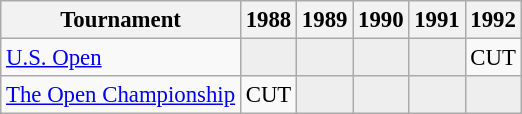<table class="wikitable" style="font-size:95%;text-align:center;">
<tr>
<th>Tournament</th>
<th>1988</th>
<th>1989</th>
<th>1990</th>
<th>1991</th>
<th>1992</th>
</tr>
<tr>
<td align=left><a href='#'>U.S. Open</a></td>
<td style="background:#eeeeee;"></td>
<td style="background:#eeeeee;"></td>
<td style="background:#eeeeee;"></td>
<td style="background:#eeeeee;"></td>
<td>CUT</td>
</tr>
<tr>
<td align=left><a href='#'>The Open Championship</a></td>
<td>CUT</td>
<td style="background:#eeeeee;"></td>
<td style="background:#eeeeee;"></td>
<td style="background:#eeeeee;"></td>
<td style="background:#eeeeee;"></td>
</tr>
</table>
